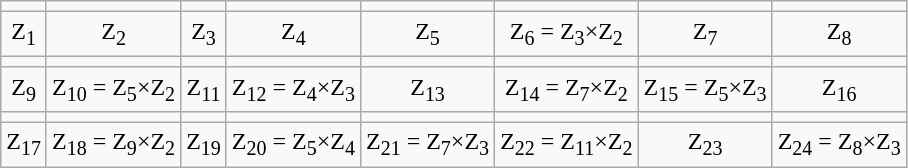<table class="wikitable">
<tr align=center>
<td></td>
<td></td>
<td></td>
<td></td>
<td></td>
<td></td>
<td></td>
<td></td>
</tr>
<tr align=center>
<td>Z<sub>1</sub></td>
<td>Z<sub>2</sub></td>
<td>Z<sub>3</sub></td>
<td>Z<sub>4</sub></td>
<td>Z<sub>5</sub></td>
<td>Z<sub>6</sub> = Z<sub>3</sub>×Z<sub>2</sub></td>
<td>Z<sub>7</sub></td>
<td>Z<sub>8</sub></td>
</tr>
<tr align=center>
<td></td>
<td></td>
<td></td>
<td></td>
<td></td>
<td></td>
<td></td>
<td></td>
</tr>
<tr align=center>
<td>Z<sub>9</sub></td>
<td>Z<sub>10</sub> = Z<sub>5</sub>×Z<sub>2</sub></td>
<td>Z<sub>11</sub></td>
<td>Z<sub>12</sub> = Z<sub>4</sub>×Z<sub>3</sub></td>
<td>Z<sub>13</sub></td>
<td>Z<sub>14</sub> = Z<sub>7</sub>×Z<sub>2</sub></td>
<td>Z<sub>15</sub> = Z<sub>5</sub>×Z<sub>3</sub></td>
<td>Z<sub>16</sub></td>
</tr>
<tr align=center>
<td></td>
<td></td>
<td></td>
<td></td>
<td></td>
<td></td>
<td></td>
<td></td>
</tr>
<tr align=center>
<td>Z<sub>17</sub></td>
<td>Z<sub>18</sub> = Z<sub>9</sub>×Z<sub>2</sub></td>
<td>Z<sub>19</sub></td>
<td>Z<sub>20</sub> = Z<sub>5</sub>×Z<sub>4</sub></td>
<td>Z<sub>21</sub> = Z<sub>7</sub>×Z<sub>3</sub></td>
<td>Z<sub>22</sub> = Z<sub>11</sub>×Z<sub>2</sub></td>
<td>Z<sub>23</sub></td>
<td>Z<sub>24</sub> = Z<sub>8</sub>×Z<sub>3</sub></td>
</tr>
</table>
